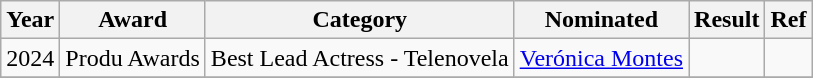<table class="wikitable plainrowheaders">
<tr>
<th scope="col">Year</th>
<th scope="col">Award</th>
<th scope="col">Category</th>
<th scope="col">Nominated</th>
<th scope="col">Result</th>
<th scope="col">Ref</th>
</tr>
<tr>
<td>2024</td>
<td>Produ Awards</td>
<td>Best Lead Actress - Telenovela</td>
<td><a href='#'>Verónica Montes</a></td>
<td></td>
<td align="center"></td>
</tr>
<tr>
</tr>
</table>
